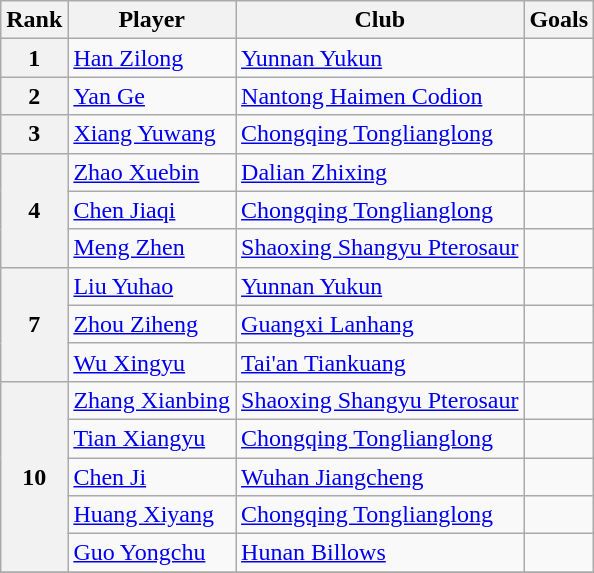<table class="wikitable">
<tr>
<th>Rank</th>
<th>Player</th>
<th>Club</th>
<th>Goals</th>
</tr>
<tr>
<th rowspan=1>1</th>
<td> <a href='#'>Han Zilong</a></td>
<td><a href='#'>Yunnan Yukun</a></td>
<td></td>
</tr>
<tr>
<th rowspan=1>2</th>
<td> <a href='#'>Yan Ge</a></td>
<td><a href='#'>Nantong Haimen Codion</a></td>
<td></td>
</tr>
<tr>
<th rowspan=1>3</th>
<td> <a href='#'>Xiang Yuwang</a></td>
<td><a href='#'>Chongqing Tonglianglong</a></td>
<td></td>
</tr>
<tr>
<th rowspan=3>4</th>
<td> <a href='#'>Zhao Xuebin</a></td>
<td><a href='#'>Dalian Zhixing</a></td>
<td></td>
</tr>
<tr>
<td> <a href='#'>Chen Jiaqi</a></td>
<td><a href='#'>Chongqing Tonglianglong</a></td>
<td></td>
</tr>
<tr>
<td> <a href='#'>Meng Zhen</a></td>
<td><a href='#'>Shaoxing Shangyu Pterosaur</a></td>
<td></td>
</tr>
<tr>
<th rowspan=3>7</th>
<td> <a href='#'>Liu Yuhao</a></td>
<td><a href='#'>Yunnan Yukun</a></td>
<td></td>
</tr>
<tr>
<td> <a href='#'>Zhou Ziheng</a></td>
<td><a href='#'>Guangxi Lanhang</a></td>
<td></td>
</tr>
<tr>
<td> <a href='#'>Wu Xingyu</a></td>
<td><a href='#'>Tai'an Tiankuang</a></td>
<td></td>
</tr>
<tr>
<th rowspan=5>10</th>
<td> <a href='#'>Zhang Xianbing</a></td>
<td><a href='#'>Shaoxing Shangyu Pterosaur</a></td>
<td></td>
</tr>
<tr>
<td> <a href='#'>Tian Xiangyu</a></td>
<td><a href='#'>Chongqing Tonglianglong</a></td>
<td></td>
</tr>
<tr>
<td> <a href='#'>Chen Ji</a></td>
<td><a href='#'>Wuhan Jiangcheng</a></td>
<td></td>
</tr>
<tr>
<td> <a href='#'>Huang Xiyang</a></td>
<td><a href='#'>Chongqing Tonglianglong</a></td>
<td></td>
</tr>
<tr>
<td> <a href='#'>Guo Yongchu</a></td>
<td><a href='#'>Hunan Billows</a></td>
<td></td>
</tr>
<tr>
</tr>
</table>
